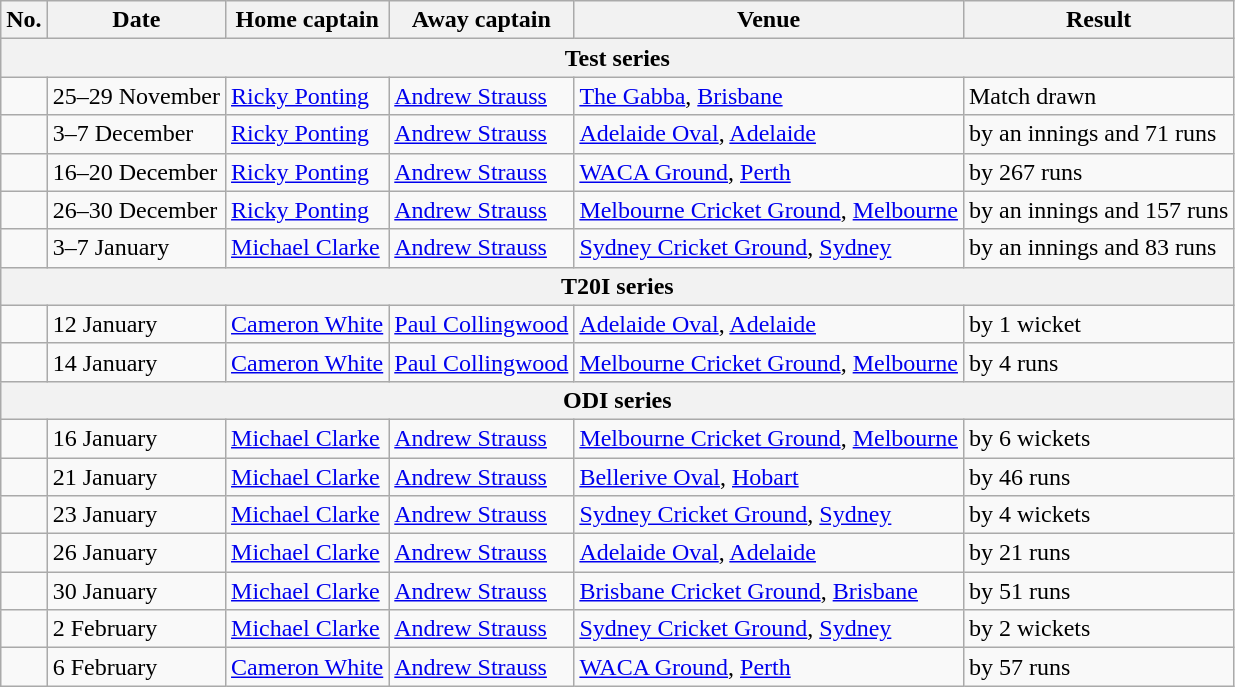<table class="wikitable">
<tr>
<th>No.</th>
<th>Date</th>
<th>Home captain</th>
<th>Away captain</th>
<th>Venue</th>
<th>Result</th>
</tr>
<tr>
<th colspan="6">Test series</th>
</tr>
<tr>
<td></td>
<td>25–29 November</td>
<td><a href='#'>Ricky Ponting</a></td>
<td><a href='#'>Andrew Strauss</a></td>
<td><a href='#'>The Gabba</a>, <a href='#'>Brisbane</a></td>
<td>Match drawn</td>
</tr>
<tr>
<td></td>
<td>3–7 December</td>
<td><a href='#'>Ricky Ponting</a></td>
<td><a href='#'>Andrew Strauss</a></td>
<td><a href='#'>Adelaide Oval</a>, <a href='#'>Adelaide</a></td>
<td> by an innings and 71 runs</td>
</tr>
<tr>
<td></td>
<td>16–20 December</td>
<td><a href='#'>Ricky Ponting</a></td>
<td><a href='#'>Andrew Strauss</a></td>
<td><a href='#'>WACA Ground</a>, <a href='#'>Perth</a></td>
<td> by 267 runs</td>
</tr>
<tr>
<td></td>
<td>26–30 December</td>
<td><a href='#'>Ricky Ponting</a></td>
<td><a href='#'>Andrew Strauss</a></td>
<td><a href='#'>Melbourne Cricket Ground</a>, <a href='#'>Melbourne</a></td>
<td> by an innings and 157 runs</td>
</tr>
<tr>
<td></td>
<td>3–7 January</td>
<td><a href='#'>Michael Clarke</a></td>
<td><a href='#'>Andrew Strauss</a></td>
<td><a href='#'>Sydney Cricket Ground</a>, <a href='#'>Sydney</a></td>
<td> by an innings and 83 runs</td>
</tr>
<tr>
<th colspan="6">T20I series</th>
</tr>
<tr>
<td></td>
<td>12 January</td>
<td><a href='#'>Cameron White</a></td>
<td><a href='#'>Paul Collingwood</a></td>
<td><a href='#'>Adelaide Oval</a>, <a href='#'>Adelaide</a></td>
<td> by 1 wicket</td>
</tr>
<tr>
<td></td>
<td>14 January</td>
<td><a href='#'>Cameron White</a></td>
<td><a href='#'>Paul Collingwood</a></td>
<td><a href='#'>Melbourne Cricket Ground</a>, <a href='#'>Melbourne</a></td>
<td> by 4 runs</td>
</tr>
<tr>
<th colspan="6">ODI series</th>
</tr>
<tr>
<td></td>
<td>16 January</td>
<td><a href='#'>Michael Clarke</a></td>
<td><a href='#'>Andrew Strauss</a></td>
<td><a href='#'>Melbourne Cricket Ground</a>, <a href='#'>Melbourne</a></td>
<td> by 6 wickets</td>
</tr>
<tr>
<td></td>
<td>21 January</td>
<td><a href='#'>Michael Clarke</a></td>
<td><a href='#'>Andrew Strauss</a></td>
<td><a href='#'>Bellerive Oval</a>, <a href='#'>Hobart</a></td>
<td> by 46 runs</td>
</tr>
<tr>
<td></td>
<td>23 January</td>
<td><a href='#'>Michael Clarke</a></td>
<td><a href='#'>Andrew Strauss</a></td>
<td><a href='#'>Sydney Cricket Ground</a>, <a href='#'>Sydney</a></td>
<td> by 4 wickets</td>
</tr>
<tr>
<td></td>
<td>26 January</td>
<td><a href='#'>Michael Clarke</a></td>
<td><a href='#'>Andrew Strauss</a></td>
<td><a href='#'>Adelaide Oval</a>, <a href='#'>Adelaide</a></td>
<td> by 21 runs</td>
</tr>
<tr>
<td></td>
<td>30 January</td>
<td><a href='#'>Michael Clarke</a></td>
<td><a href='#'>Andrew Strauss</a></td>
<td><a href='#'>Brisbane Cricket Ground</a>, <a href='#'>Brisbane</a></td>
<td> by 51 runs</td>
</tr>
<tr>
<td></td>
<td>2 February</td>
<td><a href='#'>Michael Clarke</a></td>
<td><a href='#'>Andrew Strauss</a></td>
<td><a href='#'>Sydney Cricket Ground</a>, <a href='#'>Sydney</a></td>
<td> by 2 wickets</td>
</tr>
<tr>
<td></td>
<td>6 February</td>
<td><a href='#'>Cameron White</a></td>
<td><a href='#'>Andrew Strauss</a></td>
<td><a href='#'>WACA Ground</a>, <a href='#'>Perth</a></td>
<td> by 57 runs</td>
</tr>
</table>
